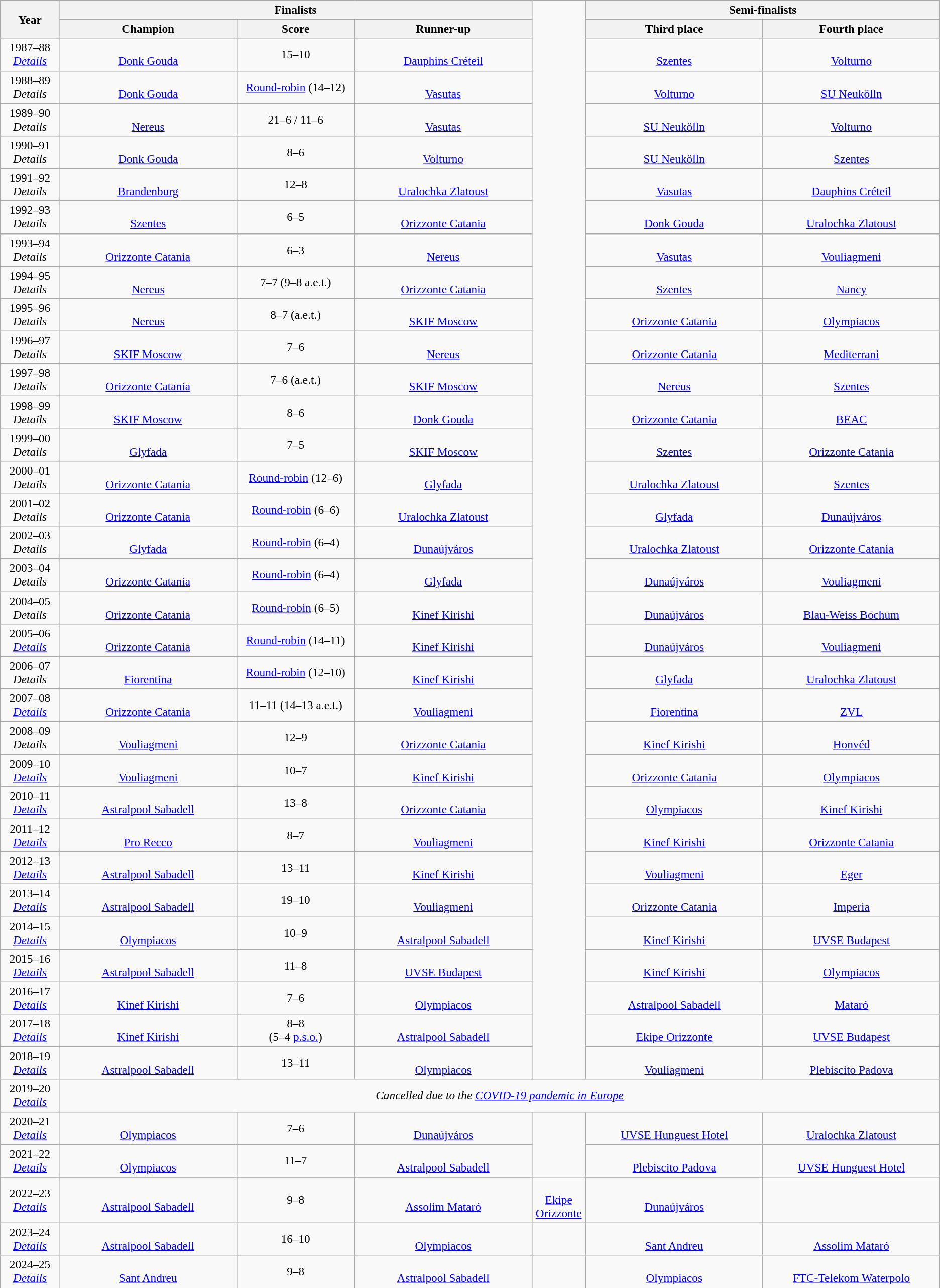<table class="wikitable" style="font-size: 97%; text-align: center;">
<tr>
<th rowspan="2" style="width:5%;">Year</th>
<th colspan=3>Finalists</th>
<td rowspan="34" style="width:1%;"></td>
<th colspan=2>Semi-finalists</th>
</tr>
<tr>
<th width=15%>Champion</th>
<th width=10%>Score</th>
<th width=15%>Runner-up</th>
<th width=15%>Third place</th>
<th width=15%>Fourth place</th>
</tr>
<tr>
<td>1987–88<br><em><a href='#'>Details</a></em></td>
<td><br> <a href='#'>Donk Gouda</a></td>
<td>15–10</td>
<td><br> <a href='#'>Dauphins Créteil</a></td>
<td><br> <a href='#'>Szentes</a></td>
<td><br> <a href='#'>Volturno</a></td>
</tr>
<tr>
<td>1988–89<br><em>Details</em></td>
<td><br> <a href='#'>Donk Gouda</a></td>
<td><a href='#'>Round-robin</a> (14–12)</td>
<td><br> <a href='#'>Vasutas</a></td>
<td><br> <a href='#'>Volturno</a></td>
<td><br> <a href='#'>SU Neukölln</a></td>
</tr>
<tr>
<td>1989–90<br><em>Details</em></td>
<td><br> <a href='#'>Nereus</a></td>
<td>21–6 / 11–6</td>
<td><br> <a href='#'>Vasutas</a></td>
<td><br> <a href='#'>SU Neukölln</a></td>
<td><br> <a href='#'>Volturno</a></td>
</tr>
<tr>
<td>1990–91<br><em>Details</em></td>
<td><br> <a href='#'>Donk Gouda</a></td>
<td>8–6</td>
<td><br> <a href='#'>Volturno</a></td>
<td><br> <a href='#'>SU Neukölln</a></td>
<td><br> <a href='#'>Szentes</a></td>
</tr>
<tr>
<td>1991–92<br><em>Details</em></td>
<td><br> <a href='#'>Brandenburg</a></td>
<td>12–8</td>
<td><br> <a href='#'>Uralochka Zlatoust</a></td>
<td><br> <a href='#'>Vasutas</a></td>
<td><br> <a href='#'>Dauphins Créteil</a></td>
</tr>
<tr>
<td>1992–93<br><em>Details</em></td>
<td><br> <a href='#'>Szentes</a></td>
<td>6–5</td>
<td><br> <a href='#'>Orizzonte Catania</a></td>
<td><br> <a href='#'>Donk Gouda</a></td>
<td><br> <a href='#'>Uralochka Zlatoust</a></td>
</tr>
<tr>
<td>1993–94<br><em>Details</em></td>
<td><br> <a href='#'>Orizzonte Catania</a></td>
<td>6–3</td>
<td><br> <a href='#'>Nereus</a></td>
<td><br> <a href='#'>Vasutas</a></td>
<td><br> <a href='#'>Vouliagmeni</a></td>
</tr>
<tr>
<td>1994–95<br><em>Details</em></td>
<td><br> <a href='#'>Nereus</a></td>
<td>7–7 (9–8 a.e.t.)</td>
<td><br> <a href='#'>Orizzonte Catania</a></td>
<td><br> <a href='#'>Szentes</a></td>
<td><br> <a href='#'>Nancy</a></td>
</tr>
<tr>
<td>1995–96<br><em>Details</em></td>
<td><br> <a href='#'>Nereus</a></td>
<td>8–7 (a.e.t.)</td>
<td><br> <a href='#'>SKIF Moscow</a></td>
<td><br> <a href='#'>Orizzonte Catania</a></td>
<td><br> <a href='#'>Olympiacos</a></td>
</tr>
<tr>
<td>1996–97<br><em>Details</em></td>
<td><br> <a href='#'>SKIF Moscow</a></td>
<td>7–6</td>
<td><br> <a href='#'>Nereus</a></td>
<td><br> <a href='#'>Orizzonte Catania</a></td>
<td><br> <a href='#'>Mediterrani</a></td>
</tr>
<tr>
<td>1997–98<br><em>Details</em></td>
<td><br> <a href='#'>Orizzonte Catania</a></td>
<td>7–6 (a.e.t.)</td>
<td><br> <a href='#'>SKIF Moscow</a></td>
<td><br> <a href='#'>Nereus</a></td>
<td><br> <a href='#'>Szentes</a></td>
</tr>
<tr>
<td>1998–99<br><em>Details</em></td>
<td><br> <a href='#'>SKIF Moscow</a></td>
<td>8–6</td>
<td><br> <a href='#'>Donk Gouda</a></td>
<td><br> <a href='#'>Orizzonte Catania</a></td>
<td><br> <a href='#'>BEAC</a></td>
</tr>
<tr>
<td>1999–00<br><em>Details</em></td>
<td><br> <a href='#'>Glyfada</a></td>
<td>7–5</td>
<td><br> <a href='#'>SKIF Moscow</a></td>
<td><br> <a href='#'>Szentes</a></td>
<td><br> <a href='#'>Orizzonte Catania</a></td>
</tr>
<tr>
<td>2000–01<br><em>Details</em></td>
<td><br> <a href='#'>Orizzonte Catania</a></td>
<td><a href='#'>Round-robin</a> (12–6)</td>
<td><br> <a href='#'>Glyfada</a></td>
<td><br> <a href='#'>Uralochka Zlatoust</a></td>
<td><br> <a href='#'>Szentes</a></td>
</tr>
<tr>
<td>2001–02<br><em>Details</em></td>
<td><br> <a href='#'>Orizzonte Catania</a></td>
<td><a href='#'>Round-robin</a> (6–6)</td>
<td><br> <a href='#'>Uralochka Zlatoust</a></td>
<td><br> <a href='#'>Glyfada</a></td>
<td><br> <a href='#'>Dunaújváros</a></td>
</tr>
<tr>
<td>2002–03<br><em>Details</em></td>
<td><br> <a href='#'>Glyfada</a></td>
<td><a href='#'>Round-robin</a> (6–4)</td>
<td><br> <a href='#'>Dunaújváros</a></td>
<td><br> <a href='#'>Uralochka Zlatoust</a></td>
<td><br> <a href='#'>Orizzonte Catania</a></td>
</tr>
<tr>
<td>2003–04<br><em>Details</em></td>
<td><br> <a href='#'>Orizzonte Catania</a></td>
<td><a href='#'>Round-robin</a> (6–4)</td>
<td><br> <a href='#'>Glyfada</a></td>
<td><br> <a href='#'>Dunaújváros</a></td>
<td><br> <a href='#'>Vouliagmeni</a></td>
</tr>
<tr>
<td>2004–05<br><em>Details</em></td>
<td><br> <a href='#'>Orizzonte Catania</a></td>
<td><a href='#'>Round-robin</a> (6–5)</td>
<td><br> <a href='#'>Kinef Kirishi</a></td>
<td><br> <a href='#'>Dunaújváros</a></td>
<td><br> <a href='#'>Blau-Weiss Bochum</a></td>
</tr>
<tr>
<td>2005–06<br><em><a href='#'>Details</a></em></td>
<td><br> <a href='#'>Orizzonte Catania</a></td>
<td><a href='#'>Round-robin</a> (14–11)</td>
<td><br> <a href='#'>Kinef Kirishi</a></td>
<td><br> <a href='#'>Dunaújváros</a></td>
<td><br> <a href='#'>Vouliagmeni</a></td>
</tr>
<tr>
<td>2006–07<br><em>Details</em></td>
<td><br> <a href='#'>Fiorentina</a></td>
<td><a href='#'>Round-robin</a> (12–10)</td>
<td><br> <a href='#'>Kinef Kirishi</a></td>
<td><br> <a href='#'>Glyfada</a></td>
<td><br> <a href='#'>Uralochka Zlatoust</a></td>
</tr>
<tr>
<td>2007–08<br><em><a href='#'>Details</a></em></td>
<td><br> <a href='#'>Orizzonte Catania</a></td>
<td>11–11 (14–13 a.e.t.)</td>
<td><br> <a href='#'>Vouliagmeni</a></td>
<td><br> <a href='#'>Fiorentina</a></td>
<td><br> <a href='#'>ZVL</a></td>
</tr>
<tr>
<td>2008–09<br><em>Details</em></td>
<td><br> <a href='#'>Vouliagmeni</a></td>
<td>12–9</td>
<td><br> <a href='#'>Orizzonte Catania</a></td>
<td><br> <a href='#'>Kinef Kirishi</a></td>
<td><br> <a href='#'>Honvéd</a></td>
</tr>
<tr>
<td>2009–10<br><em><a href='#'>Details</a></em></td>
<td><br> <a href='#'>Vouliagmeni</a></td>
<td>10–7</td>
<td><br> <a href='#'>Kinef Kirishi</a></td>
<td><br> <a href='#'>Orizzonte Catania</a></td>
<td><br> <a href='#'>Olympiacos</a></td>
</tr>
<tr>
<td>2010–11<br><em><a href='#'>Details</a></em></td>
<td><br> <a href='#'>Astralpool Sabadell</a></td>
<td>13–8</td>
<td><br> <a href='#'>Orizzonte Catania</a></td>
<td><br> <a href='#'>Olympiacos</a></td>
<td><br> <a href='#'>Kinef Kirishi</a></td>
</tr>
<tr>
<td>2011–12<br><em><a href='#'>Details</a></em></td>
<td><br> <a href='#'>Pro Recco</a></td>
<td>8–7</td>
<td><br> <a href='#'>Vouliagmeni</a></td>
<td><br> <a href='#'>Kinef Kirishi</a></td>
<td><br> <a href='#'>Orizzonte Catania</a></td>
</tr>
<tr>
<td>2012–13<br><em><a href='#'>Details</a></em></td>
<td><br> <a href='#'>Astralpool Sabadell</a></td>
<td>13–11</td>
<td><br> <a href='#'>Kinef Kirishi</a></td>
<td><br> <a href='#'>Vouliagmeni</a></td>
<td><br> <a href='#'>Eger</a></td>
</tr>
<tr>
<td>2013–14<br><em><a href='#'>Details</a></em></td>
<td><br> <a href='#'>Astralpool Sabadell</a></td>
<td>19–10</td>
<td><br> <a href='#'>Vouliagmeni</a></td>
<td><br> <a href='#'>Orizzonte Catania</a></td>
<td><br> <a href='#'>Imperia</a></td>
</tr>
<tr>
<td>2014–15<br><em><a href='#'>Details</a></em></td>
<td><br> <a href='#'>Olympiacos</a></td>
<td>10–9</td>
<td><br> <a href='#'>Astralpool Sabadell</a></td>
<td><br> <a href='#'>Kinef Kirishi</a></td>
<td><br> <a href='#'>UVSE Budapest</a></td>
</tr>
<tr>
<td>2015–16<br><em><a href='#'>Details</a></em></td>
<td><br> <a href='#'>Astralpool Sabadell</a></td>
<td>11–8</td>
<td><br> <a href='#'>UVSE Budapest</a></td>
<td><br> <a href='#'>Kinef Kirishi</a></td>
<td><br> <a href='#'>Olympiacos</a></td>
</tr>
<tr>
<td>2016–17<br><em><a href='#'>Details</a></em></td>
<td><br> <a href='#'>Kinef Kirishi</a></td>
<td>7–6</td>
<td><br> <a href='#'>Olympiacos</a></td>
<td><br> <a href='#'>Astralpool Sabadell</a></td>
<td><br> <a href='#'>Mataró</a></td>
</tr>
<tr>
<td>2017–18<br><em><a href='#'>Details</a></em></td>
<td><br> <a href='#'>Kinef Kirishi</a></td>
<td>8–8<br>(5–4 <a href='#'>p.s.o.</a>)</td>
<td><br> <a href='#'>Astralpool Sabadell</a></td>
<td><br> <a href='#'>Ekipe Orizzonte</a></td>
<td><br> <a href='#'>UVSE Budapest</a></td>
</tr>
<tr>
<td>2018–19<br><em><a href='#'>Details</a></em></td>
<td><br> <a href='#'>Astralpool Sabadell</a></td>
<td>13–11</td>
<td><br> <a href='#'>Olympiacos</a></td>
<td><br> <a href='#'>Vouliagmeni</a></td>
<td><br> <a href='#'>Plebiscito Padova</a></td>
</tr>
<tr>
<td>2019–20<br><em><a href='#'>Details</a></em></td>
<td colspan="6" style="text-align:center;"><em>Cancelled due to the <a href='#'>COVID-19 pandemic in Europe</a></em></td>
</tr>
<tr>
<td>2020–21<br><em><a href='#'>Details</a></em></td>
<td><br> <a href='#'>Olympiacos</a></td>
<td>7–6</td>
<td><br> <a href='#'>Dunaújváros</a></td>
<td rowspan="3" style="width:1%;"></td>
<td><br> <a href='#'>UVSE Hunguest Hotel</a></td>
<td><br> <a href='#'>Uralochka Zlatoust</a></td>
</tr>
<tr>
<td>2021–22<br><em><a href='#'>Details</a></em></td>
<td><br> <a href='#'>Olympiacos</a></td>
<td>11–7</td>
<td><br> <a href='#'>Astralpool Sabadell</a></td>
<td><br> <a href='#'>Plebiscito Padova</a></td>
<td><br> <a href='#'>UVSE Hunguest Hotel</a></td>
</tr>
<tr>
</tr>
<tr>
<td>2022–23<br><em><a href='#'>Details</a></em></td>
<td><br> <a href='#'>Astralpool Sabadell</a></td>
<td>9–8</td>
<td><br> <a href='#'>Assolim Mataró</a></td>
<td><br> <a href='#'>Ekipe Orizzonte</a></td>
<td><br> <a href='#'>Dunaújváros</a></td>
</tr>
<tr>
<td>2023–24<br><em><a href='#'>Details</a></em></td>
<td><br> <a href='#'>Astralpool Sabadell</a></td>
<td>16–10</td>
<td><br> <a href='#'>Olympiacos</a></td>
<td></td>
<td><br> <a href='#'>Sant Andreu</a></td>
<td><br> <a href='#'>Assolim Mataró</a></td>
</tr>
<tr>
<td>2024–25<br><em><a href='#'>Details</a></em></td>
<td><br> <a href='#'>Sant Andreu</a></td>
<td>9–8</td>
<td><br> <a href='#'>Astralpool Sabadell</a></td>
<td></td>
<td><br> <a href='#'>Olympiacos</a></td>
<td><br> <a href='#'>FTC-Telekom Waterpolo</a></td>
</tr>
</table>
